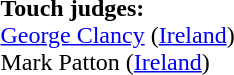<table style="width:100%">
<tr>
<td><br><strong>Touch judges:</strong>
<br><a href='#'>George Clancy</a> (<a href='#'>Ireland</a>)
<br>Mark Patton (<a href='#'>Ireland</a>)</td>
</tr>
</table>
